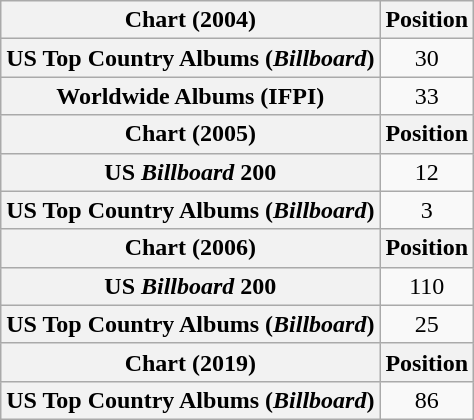<table class="wikitable plainrowheaders" style="text-align:center">
<tr>
<th scope="col">Chart (2004)</th>
<th scope="col">Position</th>
</tr>
<tr>
<th scope="row">US Top Country Albums (<em>Billboard</em>)</th>
<td>30</td>
</tr>
<tr>
<th scope="row">Worldwide Albums (IFPI)</th>
<td>33</td>
</tr>
<tr>
<th scope="col">Chart (2005)</th>
<th scope="col">Position</th>
</tr>
<tr>
<th scope="row">US <em>Billboard</em> 200</th>
<td>12</td>
</tr>
<tr>
<th scope="row">US Top Country Albums (<em>Billboard</em>)</th>
<td>3</td>
</tr>
<tr>
<th scope="col">Chart (2006)</th>
<th scope="col">Position</th>
</tr>
<tr>
<th scope="row">US <em>Billboard</em> 200</th>
<td>110</td>
</tr>
<tr>
<th scope="row">US Top Country Albums (<em>Billboard</em>)</th>
<td>25</td>
</tr>
<tr>
<th scope="col">Chart (2019)</th>
<th scope="col">Position</th>
</tr>
<tr>
<th scope="row">US Top Country Albums (<em>Billboard</em>)</th>
<td>86</td>
</tr>
</table>
